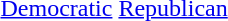<table>
<tr>
<td><a href='#'>Democratic</a></td>
<td><a href='#'>Republican</a></td>
</tr>
</table>
